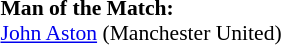<table width=100% style="font-size: 90%">
<tr>
<td><br><strong>Man of the Match:</strong>
<br><a href='#'>John Aston</a> (Manchester United)</td>
</tr>
</table>
